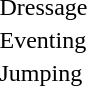<table>
<tr>
<td>Dressage</td>
<td></td>
<td></td>
<td></td>
</tr>
<tr>
<td>Eventing</td>
<td></td>
<td></td>
<td></td>
</tr>
<tr>
<td>Jumping</td>
<td></td>
<td></td>
<td></td>
</tr>
<tr>
</tr>
</table>
